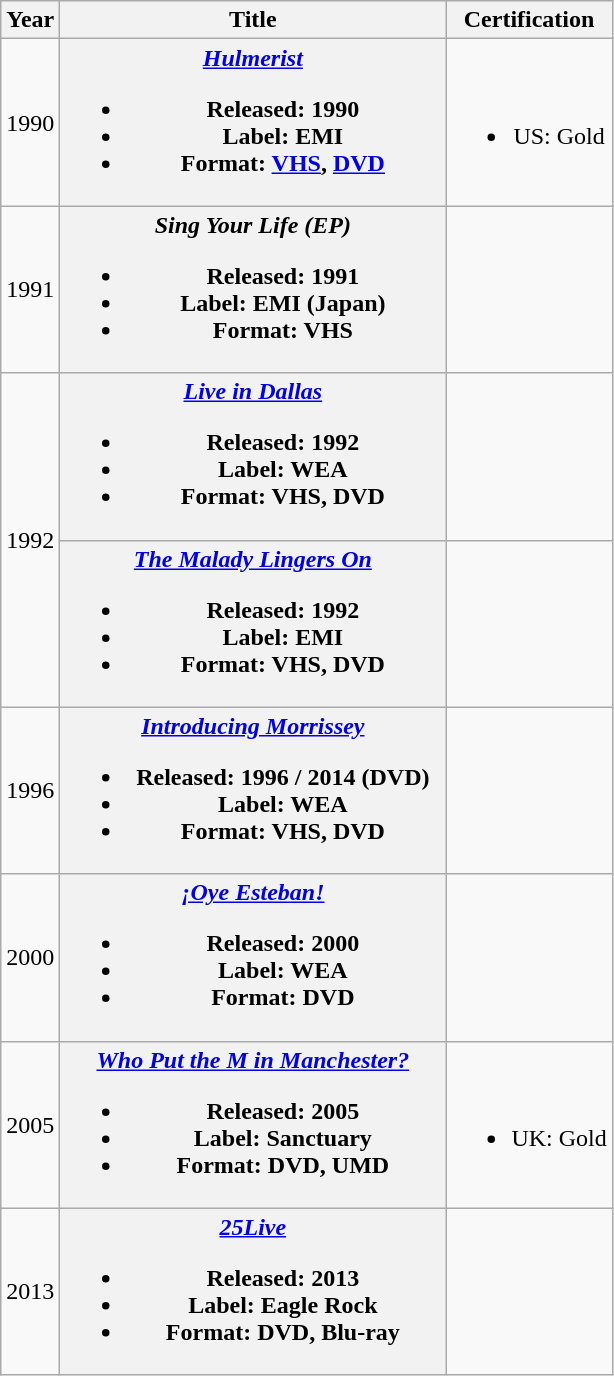<table class="wikitable plainrowheaders">
<tr>
<th scope="col">Year</th>
<th scope="col" width="250">Title</th>
<th>Certification</th>
</tr>
<tr align="center">
<td>1990</td>
<th scope="row"><em><a href='#'>Hulmerist</a></em><br><ul><li>Released: 1990</li><li>Label: EMI</li><li>Format: <a href='#'>VHS</a>, <a href='#'>DVD</a></li></ul></th>
<td><br><ul><li>US: Gold</li></ul></td>
</tr>
<tr align="center">
<td>1991</td>
<th scope="row"><em>Sing Your Life (EP)</em><br><ul><li>Released: 1991</li><li>Label: EMI (Japan)</li><li>Format: VHS</li></ul></th>
<td></td>
</tr>
<tr align="center">
<td rowspan="2">1992</td>
<th scope="row"><em><a href='#'>Live in Dallas</a></em><br><ul><li>Released: 1992</li><li>Label: WEA</li><li>Format: VHS, DVD</li></ul></th>
<td></td>
</tr>
<tr align="center">
<th scope="row"><em><a href='#'>The Malady Lingers On</a></em><br><ul><li>Released: 1992</li><li>Label: EMI</li><li>Format: VHS, DVD</li></ul></th>
<td></td>
</tr>
<tr align="center">
<td>1996</td>
<th scope="row"><em><a href='#'>Introducing Morrissey</a></em><br><ul><li>Released: 1996 / 2014 (DVD)</li><li>Label: WEA</li><li>Format: VHS, DVD</li></ul></th>
<td></td>
</tr>
<tr align="center">
<td>2000</td>
<th scope="row"><em><a href='#'>¡Oye Esteban!</a></em><br><ul><li>Released: 2000</li><li>Label: WEA</li><li>Format: DVD</li></ul></th>
<td></td>
</tr>
<tr align="center">
<td>2005</td>
<th scope="row"><em><a href='#'>Who Put the M in Manchester?</a></em><br><ul><li>Released: 2005</li><li>Label: Sanctuary</li><li>Format: DVD, UMD</li></ul></th>
<td><br><ul><li>UK: Gold</li></ul></td>
</tr>
<tr align="center">
<td>2013</td>
<th scope="row"><em><a href='#'>25Live</a></em><br><ul><li>Released: 2013</li><li>Label: Eagle Rock</li><li>Format: DVD, Blu-ray</li></ul></th>
<td></td>
</tr>
</table>
